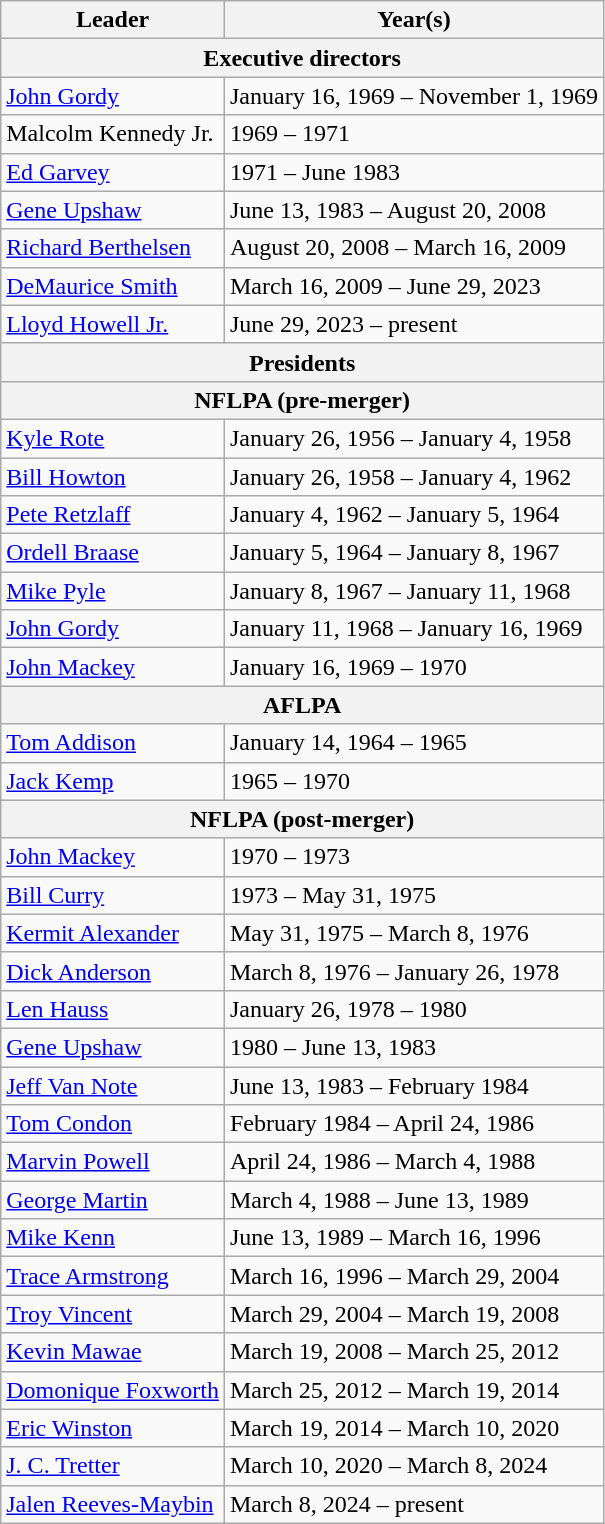<table class="wikitable">
<tr>
<th>Leader</th>
<th>Year(s)</th>
</tr>
<tr>
<th colspan="10" center;><strong>Executive directors</strong></th>
</tr>
<tr>
<td><a href='#'>John Gordy</a></td>
<td>January 16, 1969 – November 1, 1969</td>
</tr>
<tr>
<td>Malcolm Kennedy Jr.</td>
<td>1969 – 1971</td>
</tr>
<tr>
<td><a href='#'>Ed Garvey</a></td>
<td>1971 – June 1983</td>
</tr>
<tr>
<td><a href='#'>Gene Upshaw</a></td>
<td>June 13, 1983 – August 20, 2008</td>
</tr>
<tr>
<td><a href='#'>Richard Berthelsen</a></td>
<td>August 20, 2008 – March 16, 2009</td>
</tr>
<tr>
<td><a href='#'>DeMaurice Smith</a></td>
<td>March 16, 2009 – June 29, 2023</td>
</tr>
<tr>
<td><a href='#'>Lloyd Howell Jr.</a></td>
<td>June 29, 2023 – present</td>
</tr>
<tr>
<th colspan="10" center;><strong>Presidents</strong></th>
</tr>
<tr>
<th colspan="2"><strong>NFLPA (pre-merger)</strong></th>
</tr>
<tr>
<td><a href='#'>Kyle Rote</a></td>
<td>January 26, 1956 – January 4, 1958</td>
</tr>
<tr>
<td><a href='#'>Bill Howton</a></td>
<td>January 26, 1958 – January 4, 1962</td>
</tr>
<tr>
<td><a href='#'>Pete Retzlaff</a></td>
<td>January 4, 1962 – January 5, 1964</td>
</tr>
<tr>
<td><a href='#'>Ordell Braase</a></td>
<td>January 5, 1964 – January 8, 1967</td>
</tr>
<tr>
<td><a href='#'>Mike Pyle</a></td>
<td>January 8, 1967 – January 11, 1968</td>
</tr>
<tr>
<td><a href='#'>John Gordy</a></td>
<td>January 11, 1968 – January 16, 1969</td>
</tr>
<tr>
<td><a href='#'>John Mackey</a></td>
<td>January 16, 1969 – 1970</td>
</tr>
<tr>
<th colspan="2"><strong>AFLPA</strong></th>
</tr>
<tr>
<td><a href='#'>Tom Addison</a></td>
<td>January 14, 1964 – 1965</td>
</tr>
<tr>
<td><a href='#'>Jack Kemp</a></td>
<td>1965 – 1970</td>
</tr>
<tr>
<th colspan="2"><strong>NFLPA (post-merger)</strong></th>
</tr>
<tr>
<td><a href='#'>John Mackey</a></td>
<td>1970 – 1973</td>
</tr>
<tr>
<td><a href='#'>Bill Curry</a></td>
<td>1973 – May 31, 1975</td>
</tr>
<tr>
<td><a href='#'>Kermit Alexander</a></td>
<td>May 31, 1975 – March 8, 1976</td>
</tr>
<tr>
<td><a href='#'>Dick Anderson</a></td>
<td>March 8, 1976 – January 26, 1978</td>
</tr>
<tr>
<td><a href='#'>Len Hauss</a></td>
<td>January 26, 1978 – 1980</td>
</tr>
<tr>
<td><a href='#'>Gene Upshaw</a></td>
<td>1980 – June 13, 1983</td>
</tr>
<tr>
<td><a href='#'>Jeff Van Note</a></td>
<td>June 13, 1983 – February 1984</td>
</tr>
<tr>
<td><a href='#'>Tom Condon</a></td>
<td>February 1984 – April 24, 1986</td>
</tr>
<tr>
<td><a href='#'>Marvin Powell</a></td>
<td>April 24, 1986 – March 4, 1988</td>
</tr>
<tr>
<td><a href='#'>George Martin</a></td>
<td>March 4, 1988 – June 13, 1989</td>
</tr>
<tr>
<td><a href='#'>Mike Kenn</a></td>
<td>June 13, 1989 – March 16, 1996</td>
</tr>
<tr>
<td><a href='#'>Trace Armstrong</a></td>
<td>March 16, 1996 – March 29, 2004</td>
</tr>
<tr>
<td><a href='#'>Troy Vincent</a></td>
<td>March 29, 2004 – March 19, 2008</td>
</tr>
<tr>
<td><a href='#'>Kevin Mawae</a></td>
<td>March 19, 2008 – March 25, 2012</td>
</tr>
<tr>
<td><a href='#'>Domonique Foxworth</a></td>
<td>March 25, 2012 – March 19, 2014</td>
</tr>
<tr>
<td><a href='#'>Eric Winston</a></td>
<td>March 19, 2014 – March 10, 2020</td>
</tr>
<tr>
<td><a href='#'>J. C. Tretter</a></td>
<td>March 10, 2020 – March 8, 2024</td>
</tr>
<tr>
<td><a href='#'>Jalen Reeves-Maybin</a></td>
<td>March 8, 2024 – present</td>
</tr>
</table>
